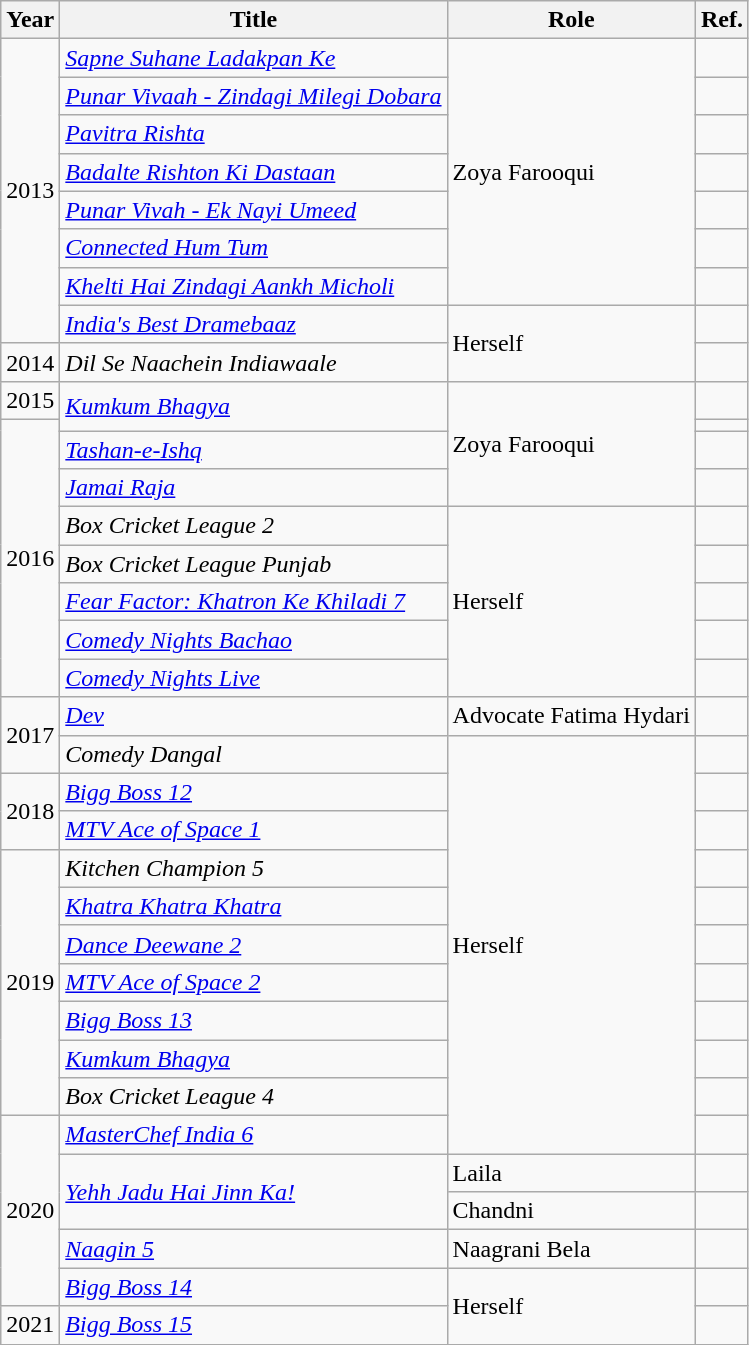<table class="wikitable">
<tr>
<th>Year</th>
<th>Title</th>
<th>Role</th>
<th class="unsortable">Ref.</th>
</tr>
<tr>
<td rowspan="8">2013</td>
<td><em><a href='#'>Sapne Suhane Ladakpan Ke</a></em></td>
<td rowspan="7">Zoya Farooqui</td>
<td></td>
</tr>
<tr>
<td><em><a href='#'>Punar Vivaah - Zindagi Milegi Dobara</a></em></td>
<td style="text-align:center;"></td>
</tr>
<tr>
<td><em><a href='#'>Pavitra Rishta</a></em></td>
<td></td>
</tr>
<tr>
<td><em><a href='#'>Badalte Rishton Ki Dastaan</a></em></td>
<td></td>
</tr>
<tr>
<td><em><a href='#'>Punar Vivah - Ek Nayi Umeed</a></em></td>
<td></td>
</tr>
<tr>
<td><em><a href='#'>Connected Hum Tum</a></em></td>
<td></td>
</tr>
<tr>
<td><em><a href='#'>Khelti Hai Zindagi Aankh Micholi</a></em></td>
<td style="text-align:center;"></td>
</tr>
<tr>
<td><em><a href='#'>India's Best Dramebaaz</a></em></td>
<td rowspan="2">Herself</td>
<td style="text-align:center;"></td>
</tr>
<tr>
<td>2014</td>
<td><em>Dil Se Naachein Indiawaale</em></td>
<td style="text-align:center;"></td>
</tr>
<tr>
<td>2015</td>
<td rowspan="2"><em><a href='#'>Kumkum Bhagya</a></em></td>
<td rowspan="4">Zoya Farooqui</td>
<td></td>
</tr>
<tr>
<td rowspan=8>2016</td>
<td></td>
</tr>
<tr>
<td><em><a href='#'>Tashan-e-Ishq</a></em></td>
<td></td>
</tr>
<tr>
<td><em><a href='#'>Jamai Raja</a></em></td>
<td></td>
</tr>
<tr>
<td><em>Box Cricket League 2</em></td>
<td rowspan="5">Herself</td>
<td style="text-align:center;"></td>
</tr>
<tr>
<td><em>Box Cricket League Punjab</em></td>
<td style="text-align:center;"></td>
</tr>
<tr>
<td><em><a href='#'>Fear Factor: Khatron Ke Khiladi 7</a></em></td>
<td style="text-align:center;"></td>
</tr>
<tr>
<td><em><a href='#'>Comedy Nights Bachao</a></em></td>
<td style="text-align:center;"></td>
</tr>
<tr>
<td><em><a href='#'>Comedy Nights Live</a></em></td>
<td style="text-align:center;"></td>
</tr>
<tr>
<td rowspan="2">2017</td>
<td><em><a href='#'>Dev</a></em></td>
<td>Advocate Fatima Hydari</td>
<td style="text-align:center;"></td>
</tr>
<tr>
<td><em>Comedy Dangal</em></td>
<td rowspan="11">Herself</td>
<td style="text-align:center;"></td>
</tr>
<tr>
<td rowspan="2">2018</td>
<td><em><a href='#'>Bigg Boss 12</a></em></td>
<td style="text-align:center;"></td>
</tr>
<tr>
<td><em><a href='#'>MTV Ace of Space 1</a></em></td>
<td style="text-align:center;"></td>
</tr>
<tr>
<td rowspan="7">2019</td>
<td><em>Kitchen Champion 5</em></td>
<td></td>
</tr>
<tr>
<td><em><a href='#'>Khatra Khatra Khatra</a></em></td>
<td></td>
</tr>
<tr>
<td><em><a href='#'>Dance Deewane 2</a></em></td>
<td style="text-align:center;"></td>
</tr>
<tr>
<td><em><a href='#'>MTV Ace of Space 2</a></em></td>
<td></td>
</tr>
<tr>
<td><em><a href='#'>Bigg Boss 13</a></em></td>
<td></td>
</tr>
<tr>
<td><em><a href='#'>Kumkum Bhagya</a></em></td>
<td></td>
</tr>
<tr>
<td><em>Box Cricket League 4</em></td>
<td style="text-align:center;"></td>
</tr>
<tr>
<td rowspan = "5">2020</td>
<td><em><a href='#'>MasterChef India 6</a></em></td>
<td style="text-align:center;"></td>
</tr>
<tr>
<td rowspan = "2"><em><a href='#'>Yehh Jadu Hai Jinn Ka!</a></em></td>
<td>Laila</td>
<td style="text-align:center;"></td>
</tr>
<tr>
<td>Chandni</td>
<td></td>
</tr>
<tr>
<td><em><a href='#'>Naagin 5</a></em></td>
<td>Naagrani Bela</td>
<td style="text-align:center;"></td>
</tr>
<tr>
<td><em><a href='#'>Bigg Boss 14</a></em></td>
<td rowspan="2">Herself</td>
<td style="text-align:center;"></td>
</tr>
<tr>
<td>2021</td>
<td><em><a href='#'>Bigg Boss 15</a></em></td>
<td style="text-align:center;"></td>
</tr>
</table>
